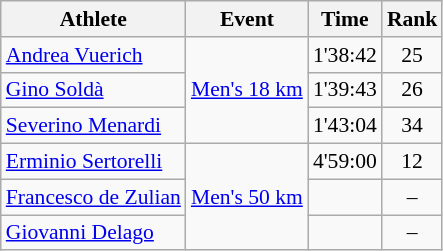<table class="wikitable" border="1" style="font-size:90%">
<tr>
<th>Athlete</th>
<th>Event</th>
<th>Time</th>
<th>Rank</th>
</tr>
<tr>
<td><a href='#'>Andrea Vuerich</a></td>
<td rowspan="3"><a href='#'>Men's 18 km</a></td>
<td align=center>1'38:42</td>
<td align=center>25</td>
</tr>
<tr>
<td><a href='#'>Gino Soldà</a></td>
<td align=center>1'39:43</td>
<td align=center>26</td>
</tr>
<tr>
<td><a href='#'>Severino Menardi</a></td>
<td align=center>1'43:04</td>
<td align=center>34</td>
</tr>
<tr>
<td><a href='#'>Erminio Sertorelli</a></td>
<td rowspan="3"><a href='#'>Men's 50 km</a></td>
<td align=center>4'59:00</td>
<td align=center>12</td>
</tr>
<tr>
<td><a href='#'>Francesco de Zulian</a></td>
<td align=center></td>
<td align=center>–</td>
</tr>
<tr>
<td><a href='#'>Giovanni Delago</a></td>
<td align=center></td>
<td align=center>–</td>
</tr>
</table>
